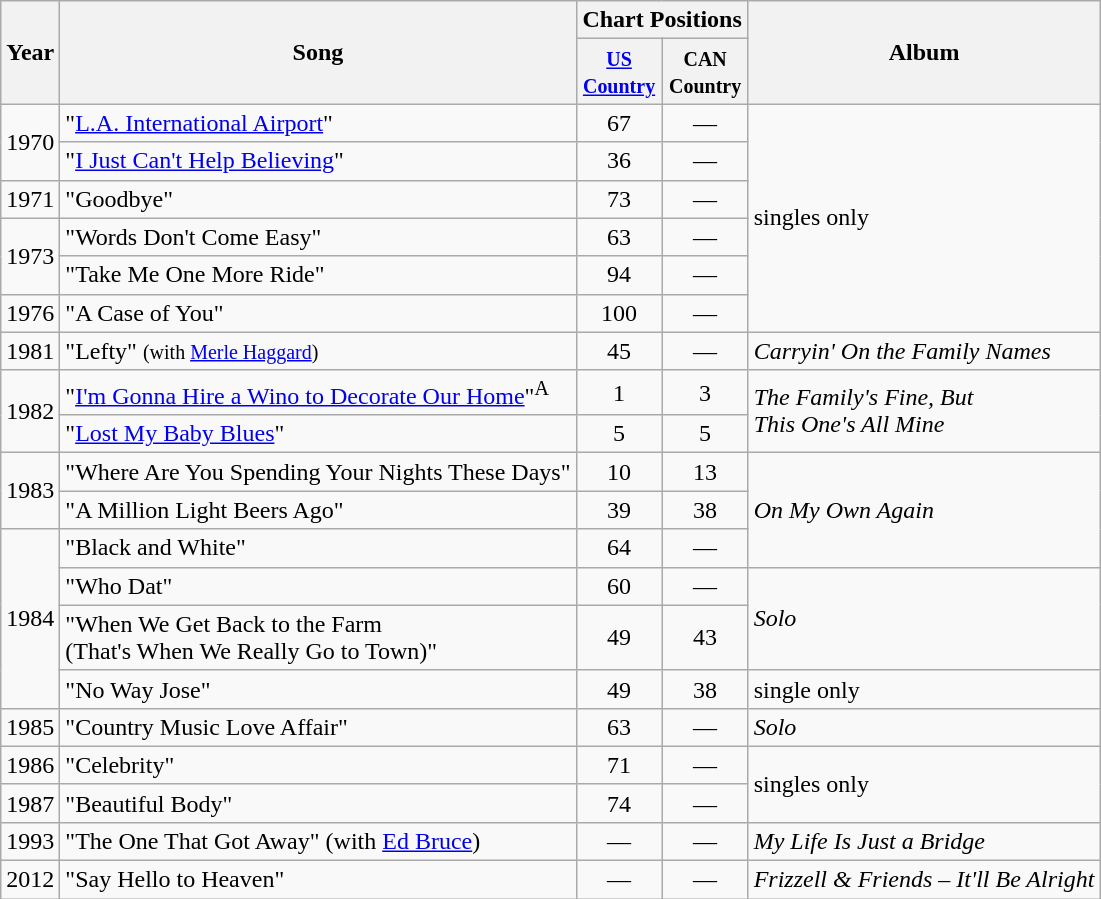<table class="wikitable">
<tr>
<th rowspan="2">Year</th>
<th rowspan="2">Song</th>
<th colspan="2">Chart Positions</th>
<th rowspan="2">Album</th>
</tr>
<tr>
<th width="50"><small><a href='#'>US Country</a></small></th>
<th width="50"><small>CAN Country</small></th>
</tr>
<tr>
<td rowspan="2">1970</td>
<td>"<a href='#'>L.A. International Airport</a>"</td>
<td align="center">67</td>
<td align="center">—</td>
<td rowspan="6">singles only</td>
</tr>
<tr>
<td>"<a href='#'>I Just Can't Help Believing</a>"</td>
<td align="center">36</td>
<td align="center">—</td>
</tr>
<tr>
<td>1971</td>
<td>"Goodbye"</td>
<td align="center">73</td>
<td align="center">—</td>
</tr>
<tr>
<td rowspan="2">1973</td>
<td>"Words Don't Come Easy"</td>
<td align="center">63</td>
<td align="center">—</td>
</tr>
<tr>
<td>"Take Me One More Ride"</td>
<td align="center">94</td>
<td align="center">—</td>
</tr>
<tr>
<td>1976</td>
<td>"A Case of You"</td>
<td align="center">100</td>
<td align="center">—</td>
</tr>
<tr>
<td>1981</td>
<td>"Lefty" <small>(with <a href='#'>Merle Haggard</a>)</small></td>
<td align="center">45</td>
<td align="center">—</td>
<td><em>Carryin' On the Family Names</em></td>
</tr>
<tr>
<td rowspan="2">1982</td>
<td>"<a href='#'>I'm Gonna Hire a Wino to Decorate Our Home</a>"<sup>A</sup></td>
<td align="center">1</td>
<td align="center">3</td>
<td rowspan="2"><em>The Family's Fine, But<br>This One's All Mine</em></td>
</tr>
<tr>
<td>"<a href='#'>Lost My Baby Blues</a>"</td>
<td align="center">5</td>
<td align="center">5</td>
</tr>
<tr>
<td rowspan="2">1983</td>
<td>"Where Are You Spending Your Nights These Days"</td>
<td align="center">10</td>
<td align="center">13</td>
<td rowspan="3"><em>On My Own Again</em></td>
</tr>
<tr>
<td>"A Million Light Beers Ago"</td>
<td align="center">39</td>
<td align="center">38</td>
</tr>
<tr>
<td rowspan="4">1984</td>
<td>"Black and White"</td>
<td align="center">64</td>
<td align="center">—</td>
</tr>
<tr>
<td>"Who Dat"</td>
<td align="center">60</td>
<td align="center">—</td>
<td rowspan="2"><em>Solo</em></td>
</tr>
<tr>
<td>"When We Get Back to the Farm<br>(That's When We Really Go to Town)"</td>
<td align="center">49</td>
<td align="center">43</td>
</tr>
<tr>
<td>"No Way Jose"</td>
<td align="center">49</td>
<td align="center">38</td>
<td>single only</td>
</tr>
<tr>
<td>1985</td>
<td>"Country Music Love Affair"</td>
<td align="center">63</td>
<td align="center">—</td>
<td><em>Solo</em></td>
</tr>
<tr>
<td>1986</td>
<td>"Celebrity"</td>
<td align="center">71</td>
<td align="center">—</td>
<td rowspan="2">singles only</td>
</tr>
<tr>
<td>1987</td>
<td>"Beautiful Body"</td>
<td align="center">74</td>
<td align="center">—</td>
</tr>
<tr>
<td>1993</td>
<td>"The One That Got Away" (with <a href='#'>Ed Bruce</a>)</td>
<td align="center">—</td>
<td align="center">—</td>
<td><em>My Life Is Just a Bridge</em></td>
</tr>
<tr>
<td>2012</td>
<td>"Say Hello to Heaven"</td>
<td align="center">—</td>
<td align="center">—</td>
<td><em>Frizzell & Friends – It'll Be Alright</em></td>
</tr>
</table>
